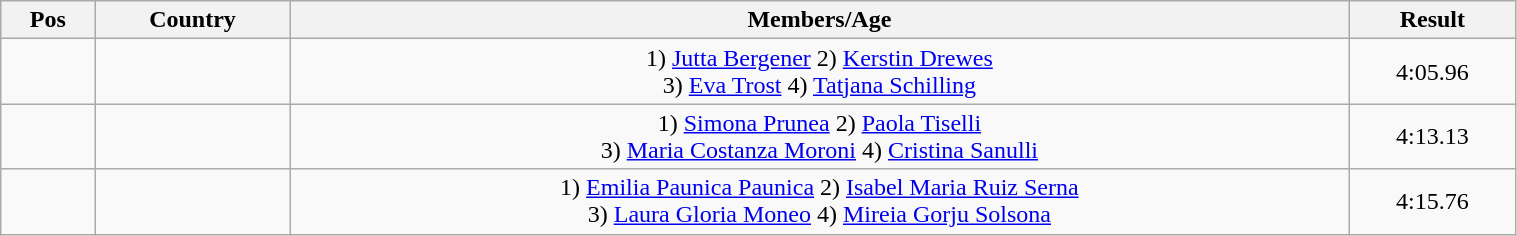<table class="wikitable"  style="text-align:center; width:80%;">
<tr>
<th>Pos</th>
<th>Country</th>
<th>Members/Age</th>
<th>Result</th>
</tr>
<tr>
<td align=center></td>
<td align=left></td>
<td>1) <a href='#'>Jutta Bergener</a> 2) <a href='#'>Kerstin Drewes</a><br>3) <a href='#'>Eva Trost</a> 4) <a href='#'>Tatjana Schilling</a></td>
<td>4:05.96</td>
</tr>
<tr>
<td align=center></td>
<td align=left></td>
<td>1) <a href='#'>Simona Prunea</a> 2) <a href='#'>Paola Tiselli</a><br>3) <a href='#'>Maria Costanza Moroni</a> 4) <a href='#'>Cristina Sanulli</a></td>
<td>4:13.13</td>
</tr>
<tr>
<td align=center></td>
<td align=left></td>
<td>1) <a href='#'>Emilia Paunica Paunica</a> 2) <a href='#'>Isabel Maria Ruiz Serna</a><br>3) <a href='#'>Laura Gloria Moneo</a> 4) <a href='#'>Mireia Gorju Solsona</a></td>
<td>4:15.76</td>
</tr>
</table>
